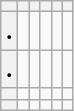<table class="wikitable" style="text-align:center">
<tr>
<th></th>
<th></th>
<th></th>
<th></th>
<th></th>
<th></th>
</tr>
<tr>
<th>.</th>
<td></td>
<td></td>
<td></td>
<td></td>
<td></td>
</tr>
<tr>
<th>.</th>
<td></td>
<td></td>
<td></td>
<td></td>
<td></td>
</tr>
<tr>
<th></th>
<td></td>
<td></td>
<td></td>
<td></td>
<td></td>
</tr>
<tr>
<th></th>
<td></td>
<td></td>
<td></td>
<td></td>
<td></td>
</tr>
</table>
